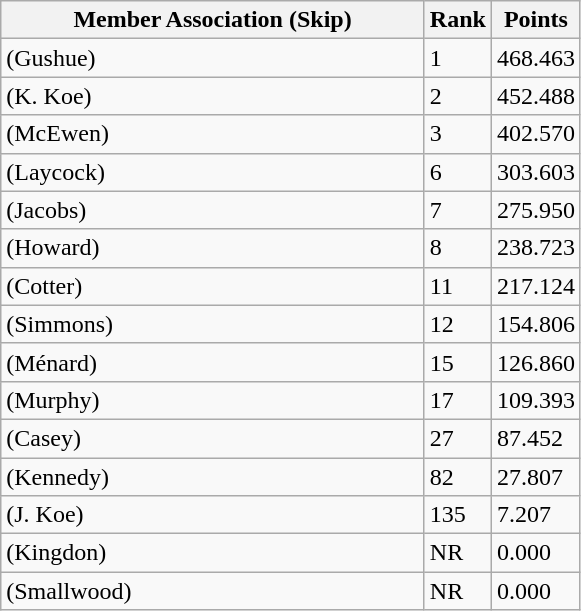<table class="wikitable">
<tr>
<th width=275>Member Association (Skip)</th>
<th width=15>Rank</th>
<th width=15>Points</th>
</tr>
<tr>
<td> (Gushue)</td>
<td>1</td>
<td>468.463</td>
</tr>
<tr>
<td> (K. Koe)</td>
<td>2</td>
<td>452.488</td>
</tr>
<tr>
<td> (McEwen)</td>
<td>3</td>
<td>402.570</td>
</tr>
<tr>
<td> (Laycock)</td>
<td>6</td>
<td>303.603</td>
</tr>
<tr>
<td> (Jacobs)</td>
<td>7</td>
<td>275.950</td>
</tr>
<tr>
<td> (Howard)</td>
<td>8</td>
<td>238.723</td>
</tr>
<tr>
<td> (Cotter)</td>
<td>11</td>
<td>217.124</td>
</tr>
<tr>
<td> (Simmons)</td>
<td>12</td>
<td>154.806</td>
</tr>
<tr>
<td> (Ménard)</td>
<td>15</td>
<td>126.860</td>
</tr>
<tr>
<td> (Murphy)</td>
<td>17</td>
<td>109.393</td>
</tr>
<tr>
<td> (Casey)</td>
<td>27</td>
<td>87.452</td>
</tr>
<tr>
<td> (Kennedy)</td>
<td>82</td>
<td>27.807</td>
</tr>
<tr>
<td> (J. Koe)</td>
<td>135</td>
<td>7.207</td>
</tr>
<tr>
<td> (Kingdon)</td>
<td>NR</td>
<td>0.000</td>
</tr>
<tr>
<td> (Smallwood)</td>
<td>NR</td>
<td>0.000</td>
</tr>
</table>
